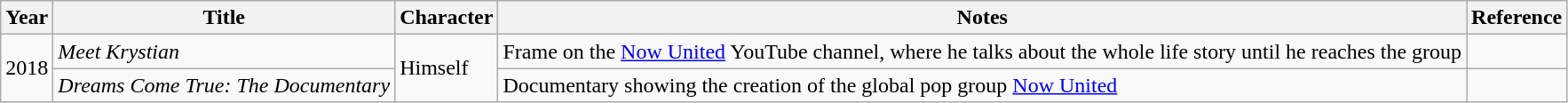<table class="wikitable">
<tr>
<th>Year</th>
<th>Title</th>
<th>Character</th>
<th>Notes</th>
<th>Reference</th>
</tr>
<tr>
<td rowspan="2">2018</td>
<td><em>Meet Krystian</em></td>
<td rowspan="2">Himself</td>
<td>Frame on the <a href='#'>Now United</a> YouTube channel, where he talks about the whole life story until he reaches the group</td>
<td></td>
</tr>
<tr>
<td><em>Dreams Come True: The Documentary</em></td>
<td>Documentary showing the creation of the global pop group <a href='#'>Now United</a></td>
<td></td>
</tr>
</table>
